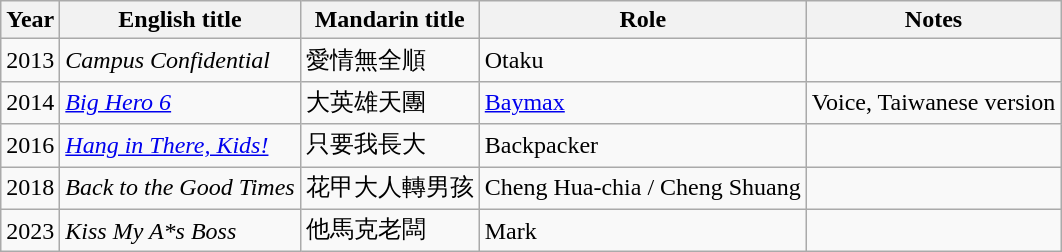<table class="wikitable sortable">
<tr>
<th>Year</th>
<th>English title</th>
<th>Mandarin title</th>
<th>Role</th>
<th class="unsortable">Notes</th>
</tr>
<tr>
<td>2013</td>
<td><em>Campus Confidential</em></td>
<td>愛情無全順</td>
<td>Otaku</td>
<td></td>
</tr>
<tr>
<td>2014</td>
<td><em><a href='#'>Big Hero 6</a></em></td>
<td>大英雄天團</td>
<td><a href='#'>Baymax</a></td>
<td>Voice, Taiwanese version</td>
</tr>
<tr>
<td>2016</td>
<td><em><a href='#'>Hang in There, Kids!</a></em></td>
<td>只要我長大</td>
<td>Backpacker</td>
<td></td>
</tr>
<tr>
<td>2018</td>
<td><em>Back to the Good Times</em></td>
<td>花甲大人轉男孩</td>
<td>Cheng Hua-chia / Cheng Shuang</td>
<td></td>
</tr>
<tr>
<td>2023</td>
<td><em>Kiss My A*s Boss</em></td>
<td>他馬克老闆</td>
<td>Mark</td>
<td></td>
</tr>
</table>
